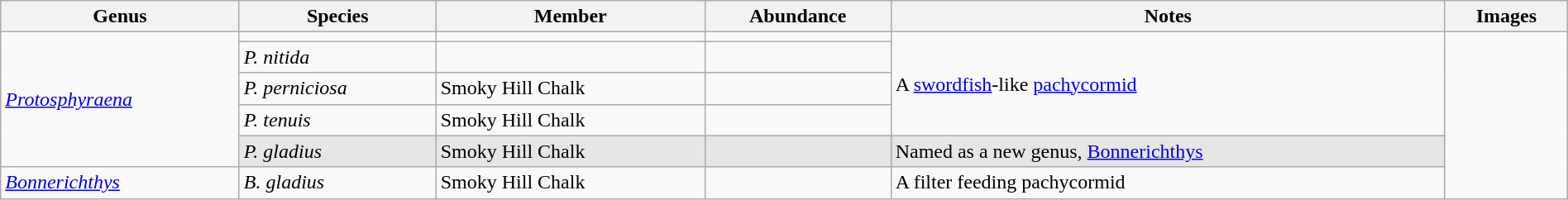<table class="wikitable" style="margin:auto; width:100%;">
<tr>
<th>Genus</th>
<th>Species</th>
<th>Member</th>
<th>Abundance</th>
<th>Notes</th>
<th>Images</th>
</tr>
<tr>
<td rowspan=5><em><a href='#'>Protosphyraena</a></em></td>
<td></td>
<td></td>
<td></td>
<td rowspan=4>A <a href='#'>swordfish</a>-like <a href='#'>pachycormid</a></td>
<td rowspan=34><br></td>
</tr>
<tr>
<td><em>P. nitida</em></td>
<td></td>
<td></td>
</tr>
<tr>
<td><em>P. perniciosa</em></td>
<td>Smoky Hill Chalk</td>
<td></td>
</tr>
<tr>
<td><em>P. tenuis</em></td>
<td>Smoky Hill Chalk</td>
<td></td>
</tr>
<tr style="background:#E6E6E6;">
<td><em>P. gladius</em></td>
<td>Smoky Hill Chalk</td>
<td style="background:#E6E6E6;"></td>
<td>Named as a new genus, <a href='#'>Bonnerichthys</a></td>
</tr>
<tr>
<td><em><a href='#'>Bonnerichthys</a></em></td>
<td><em>B. gladius</em></td>
<td>Smoky Hill Chalk</td>
<td></td>
<td>A filter feeding pachycormid</td>
</tr>
</table>
